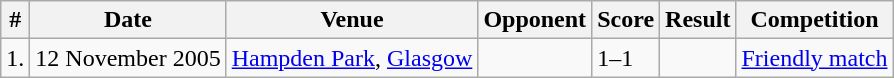<table class="wikitable">
<tr>
<th>#</th>
<th>Date</th>
<th>Venue</th>
<th>Opponent</th>
<th>Score</th>
<th>Result</th>
<th>Competition</th>
</tr>
<tr>
<td>1.</td>
<td>12 November 2005</td>
<td><a href='#'>Hampden Park</a>, <a href='#'>Glasgow</a></td>
<td></td>
<td>1–1</td>
<td></td>
<td><a href='#'>Friendly match</a></td>
</tr>
</table>
